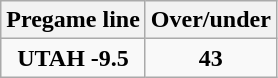<table class="wikitable">
<tr align="center">
<th style=>Pregame line</th>
<th style=>Over/under</th>
</tr>
<tr align="center">
<td><strong>UTAH -9.5</strong></td>
<td><strong>43</strong></td>
</tr>
</table>
